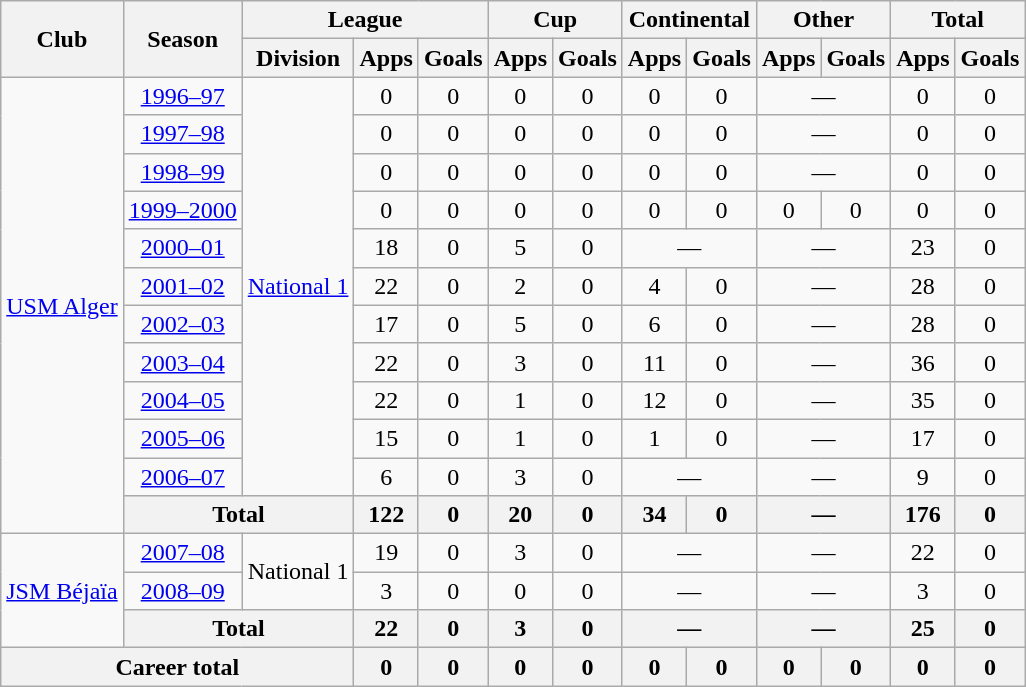<table class="wikitable" style="text-align: center">
<tr>
<th rowspan="2">Club</th>
<th rowspan="2">Season</th>
<th colspan="3">League</th>
<th colspan="2">Cup</th>
<th colspan="2">Continental</th>
<th colspan="2">Other</th>
<th colspan="2">Total</th>
</tr>
<tr>
<th>Division</th>
<th>Apps</th>
<th>Goals</th>
<th>Apps</th>
<th>Goals</th>
<th>Apps</th>
<th>Goals</th>
<th>Apps</th>
<th>Goals</th>
<th>Apps</th>
<th>Goals</th>
</tr>
<tr>
<td rowspan="12" valign="center"><a href='#'>USM Alger</a></td>
<td><a href='#'>1996–97</a></td>
<td rowspan=11><a href='#'>National 1</a></td>
<td>0</td>
<td>0</td>
<td>0</td>
<td>0</td>
<td>0</td>
<td>0</td>
<td colspan=2>—</td>
<td>0</td>
<td>0</td>
</tr>
<tr>
<td><a href='#'>1997–98</a></td>
<td>0</td>
<td>0</td>
<td>0</td>
<td>0</td>
<td>0</td>
<td>0</td>
<td colspan=2>—</td>
<td>0</td>
<td>0</td>
</tr>
<tr>
<td><a href='#'>1998–99</a></td>
<td>0</td>
<td>0</td>
<td>0</td>
<td>0</td>
<td>0</td>
<td>0</td>
<td colspan=2>—</td>
<td>0</td>
<td>0</td>
</tr>
<tr>
<td><a href='#'>1999–2000</a></td>
<td>0</td>
<td>0</td>
<td>0</td>
<td>0</td>
<td>0</td>
<td>0</td>
<td>0</td>
<td>0</td>
<td>0</td>
<td>0</td>
</tr>
<tr>
<td><a href='#'>2000–01</a></td>
<td>18</td>
<td>0</td>
<td>5</td>
<td>0</td>
<td colspan=2>—</td>
<td colspan=2>—</td>
<td>23</td>
<td>0</td>
</tr>
<tr>
<td><a href='#'>2001–02</a></td>
<td>22</td>
<td>0</td>
<td>2</td>
<td>0</td>
<td>4</td>
<td>0</td>
<td colspan=2>—</td>
<td>28</td>
<td>0</td>
</tr>
<tr>
<td><a href='#'>2002–03</a></td>
<td>17</td>
<td>0</td>
<td>5</td>
<td>0</td>
<td>6</td>
<td>0</td>
<td colspan=2>—</td>
<td>28</td>
<td>0</td>
</tr>
<tr>
<td><a href='#'>2003–04</a></td>
<td>22</td>
<td>0</td>
<td>3</td>
<td>0</td>
<td>11</td>
<td>0</td>
<td colspan=2>—</td>
<td>36</td>
<td>0</td>
</tr>
<tr>
<td><a href='#'>2004–05</a></td>
<td>22</td>
<td>0</td>
<td>1</td>
<td>0</td>
<td>12</td>
<td>0</td>
<td colspan=2>—</td>
<td>35</td>
<td>0</td>
</tr>
<tr>
<td><a href='#'>2005–06</a></td>
<td>15</td>
<td>0</td>
<td>1</td>
<td>0</td>
<td>1</td>
<td>0</td>
<td colspan=2>—</td>
<td>17</td>
<td>0</td>
</tr>
<tr>
<td><a href='#'>2006–07</a></td>
<td>6</td>
<td>0</td>
<td>3</td>
<td>0</td>
<td colspan=2>—</td>
<td colspan=2>—</td>
<td>9</td>
<td>0</td>
</tr>
<tr>
<th colspan="2">Total</th>
<th>122</th>
<th>0</th>
<th>20</th>
<th>0</th>
<th>34</th>
<th>0</th>
<th colspan=2>—</th>
<th>176</th>
<th>0</th>
</tr>
<tr>
<td rowspan="3" valign="center"><a href='#'>JSM Béjaïa</a></td>
<td><a href='#'>2007–08</a></td>
<td rowspan=2>National 1</td>
<td>19</td>
<td>0</td>
<td>3</td>
<td>0</td>
<td colspan=2>—</td>
<td colspan=2>—</td>
<td>22</td>
<td>0</td>
</tr>
<tr>
<td><a href='#'>2008–09</a></td>
<td>3</td>
<td>0</td>
<td>0</td>
<td>0</td>
<td colspan=2>—</td>
<td colspan=2>—</td>
<td>3</td>
<td>0</td>
</tr>
<tr>
<th colspan="2">Total</th>
<th>22</th>
<th>0</th>
<th>3</th>
<th>0</th>
<th colspan=2>—</th>
<th colspan=2>—</th>
<th>25</th>
<th>0</th>
</tr>
<tr>
<th colspan="3">Career total</th>
<th>0</th>
<th>0</th>
<th>0</th>
<th>0</th>
<th>0</th>
<th>0</th>
<th>0</th>
<th>0</th>
<th>0</th>
<th>0</th>
</tr>
</table>
